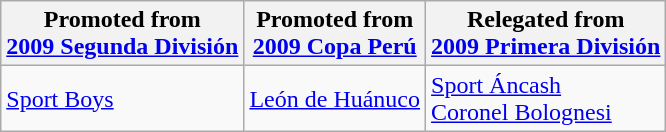<table class="wikitable">
<tr>
<th>Promoted from<br><a href='#'>2009 Segunda División</a></th>
<th>Promoted from<br><a href='#'>2009 Copa Perú</a></th>
<th>Relegated from<br><a href='#'>2009 Primera División</a></th>
</tr>
<tr>
<td> <a href='#'>Sport Boys</a> </td>
<td> <a href='#'>León de Huánuco</a> </td>
<td> <a href='#'>Sport Áncash</a> <br> <a href='#'>Coronel Bolognesi</a> </td>
</tr>
</table>
